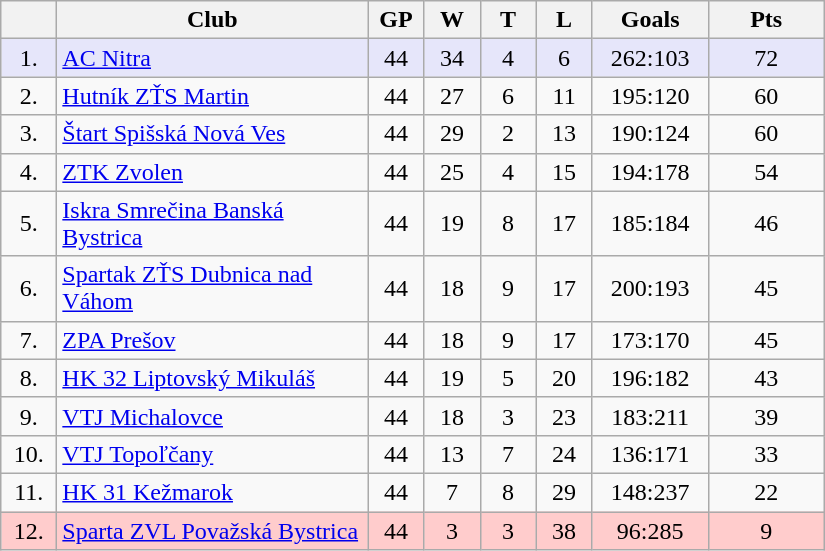<table class="wikitable">
<tr>
<th width="30"></th>
<th width="200">Club</th>
<th width="30">GP</th>
<th width="30">W</th>
<th width="30">T</th>
<th width="30">L</th>
<th width="70">Goals</th>
<th width="70">Pts</th>
</tr>
<tr bgcolor="#e6e6fa" align="center">
<td>1.</td>
<td align="left"><a href='#'>AC Nitra</a></td>
<td>44</td>
<td>34</td>
<td>4</td>
<td>6</td>
<td>262:103</td>
<td>72</td>
</tr>
<tr align=center>
<td>2.</td>
<td align="left"><a href='#'>Hutník ZŤS Martin</a></td>
<td>44</td>
<td>27</td>
<td>6</td>
<td>11</td>
<td>195:120</td>
<td>60</td>
</tr>
<tr align="center">
<td>3.</td>
<td align="left"><a href='#'>Štart Spišská Nová Ves</a></td>
<td>44</td>
<td>29</td>
<td>2</td>
<td>13</td>
<td>190:124</td>
<td>60</td>
</tr>
<tr align="center">
<td>4.</td>
<td align="left"><a href='#'>ZTK Zvolen</a></td>
<td>44</td>
<td>25</td>
<td>4</td>
<td>15</td>
<td>194:178</td>
<td>54</td>
</tr>
<tr align="center">
<td>5.</td>
<td align="left"><a href='#'>Iskra Smrečina Banská Bystrica</a></td>
<td>44</td>
<td>19</td>
<td>8</td>
<td>17</td>
<td>185:184</td>
<td>46</td>
</tr>
<tr align="center">
<td>6.</td>
<td align="left"><a href='#'>Spartak ZŤS Dubnica nad Váhom</a></td>
<td>44</td>
<td>18</td>
<td>9</td>
<td>17</td>
<td>200:193</td>
<td>45</td>
</tr>
<tr align=center>
<td>7.</td>
<td align="left"><a href='#'>ZPA Prešov</a></td>
<td>44</td>
<td>18</td>
<td>9</td>
<td>17</td>
<td>173:170</td>
<td>45</td>
</tr>
<tr align="center">
<td>8.</td>
<td align="left"><a href='#'>HK 32 Liptovský Mikuláš</a></td>
<td>44</td>
<td>19</td>
<td>5</td>
<td>20</td>
<td>196:182</td>
<td>43</td>
</tr>
<tr align="center">
<td>9.</td>
<td align="left"><a href='#'>VTJ Michalovce</a></td>
<td>44</td>
<td>18</td>
<td>3</td>
<td>23</td>
<td>183:211</td>
<td>39</td>
</tr>
<tr align="center">
<td>10.</td>
<td align="left"><a href='#'>VTJ Topoľčany</a></td>
<td>44</td>
<td>13</td>
<td>7</td>
<td>24</td>
<td>136:171</td>
<td>33</td>
</tr>
<tr align="center">
<td>11.</td>
<td align="left"><a href='#'>HK 31 Kežmarok</a></td>
<td>44</td>
<td>7</td>
<td>8</td>
<td>29</td>
<td>148:237</td>
<td>22</td>
</tr>
<tr align="center" bgcolor="#ffcccc">
<td>12.</td>
<td align="left"><a href='#'>Sparta ZVL Považská Bystrica</a></td>
<td>44</td>
<td>3</td>
<td>3</td>
<td>38</td>
<td>96:285</td>
<td>9</td>
</tr>
</table>
